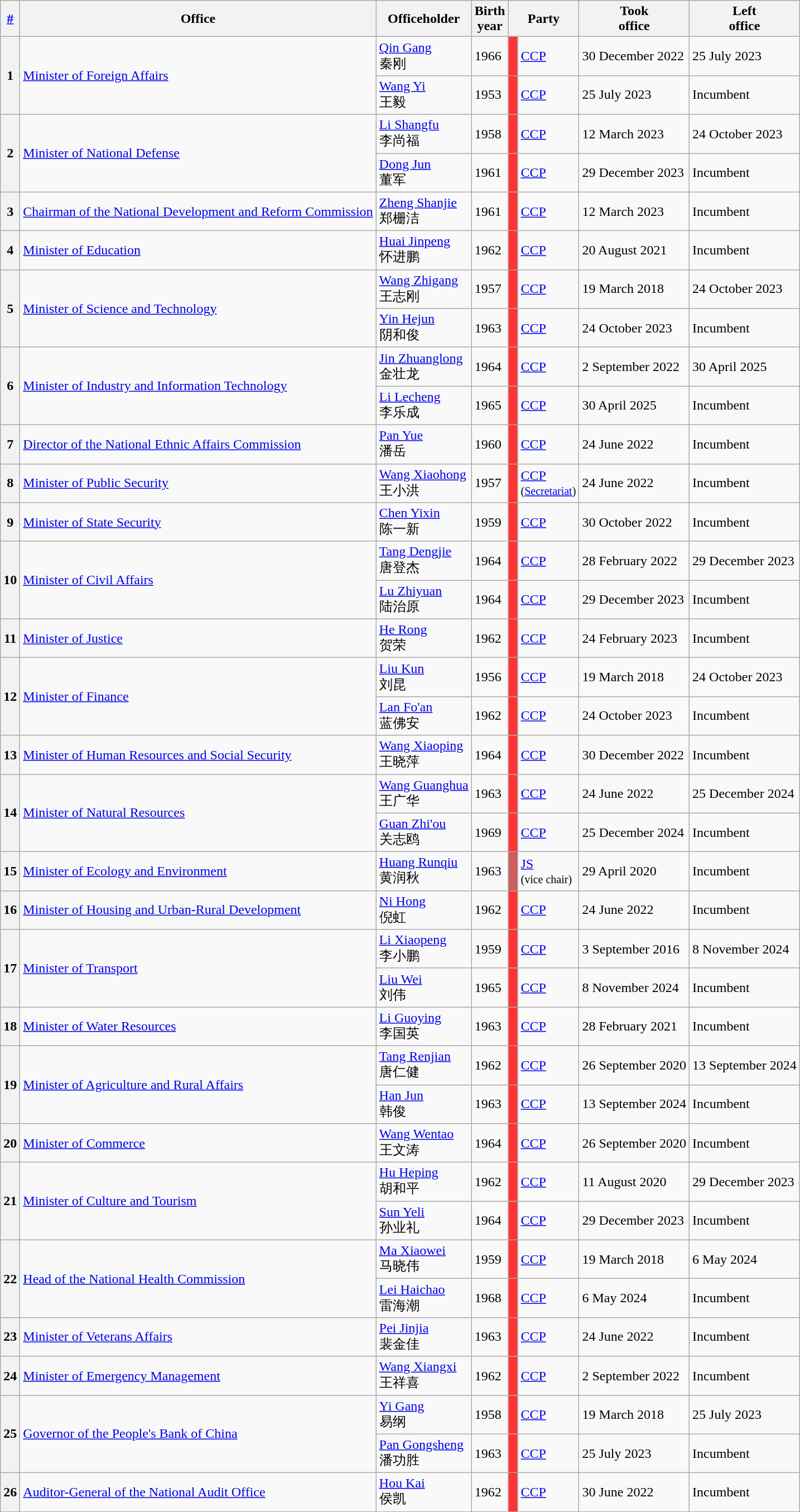<table class="wikitable sortable">
<tr>
<th><a href='#'>#</a></th>
<th>Office</th>
<th>Officeholder</th>
<th>Birth<br>year</th>
<th colspan=2>Party</th>
<th>Took<br>office</th>
<th>Left<br>office</th>
</tr>
<tr>
<th rowspan=2>1</th>
<td rowspan=2><a href='#'>Minister of Foreign Affairs</a></td>
<td><a href='#'>Qin Gang</a><br>秦刚</td>
<td>1966</td>
<td style="background:#FF3333;"> </td>
<td><a href='#'>CCP</a></td>
<td>30 December 2022</td>
<td>25 July 2023</td>
</tr>
<tr>
<td><a href='#'>Wang Yi</a><br>王毅</td>
<td>1953</td>
<td style="background:#FF3333;"> </td>
<td><a href='#'>CCP</a></td>
<td>25 July 2023</td>
<td>Incumbent</td>
</tr>
<tr>
<th rowspan=2>2</th>
<td rowspan=2><a href='#'>Minister of National Defense</a></td>
<td><a href='#'>Li Shangfu</a><br>李尚福</td>
<td>1958</td>
<td style="background:#FF3333;"> </td>
<td><a href='#'>CCP</a></td>
<td>12 March 2023</td>
<td>24 October 2023</td>
</tr>
<tr>
<td><a href='#'>Dong Jun</a><br>董军</td>
<td>1961</td>
<td style="background:#FF3333;"> </td>
<td><a href='#'>CCP</a></td>
<td>29 December 2023</td>
<td>Incumbent</td>
</tr>
<tr>
<th>3</th>
<td><a href='#'>Chairman of the National Development and Reform Commission</a></td>
<td><a href='#'>Zheng Shanjie</a><br>郑栅洁</td>
<td>1961</td>
<td style="background:#FF3333;"> </td>
<td><a href='#'>CCP</a></td>
<td>12 March 2023</td>
<td>Incumbent</td>
</tr>
<tr>
<th>4</th>
<td><a href='#'>Minister of Education</a></td>
<td><a href='#'>Huai Jinpeng</a><br>怀进鹏</td>
<td>1962</td>
<td style="background:#FF3333;"> </td>
<td><a href='#'>CCP</a></td>
<td>20 August 2021</td>
<td>Incumbent</td>
</tr>
<tr>
<th rowspan=2>5</th>
<td rowspan=2><a href='#'>Minister of Science and Technology</a></td>
<td><a href='#'>Wang Zhigang</a><br>王志刚</td>
<td>1957</td>
<td style="background:#FF3333;"> </td>
<td><a href='#'>CCP</a></td>
<td>19 March 2018</td>
<td>24 October 2023</td>
</tr>
<tr>
<td><a href='#'>Yin Hejun</a><br>阴和俊</td>
<td>1963</td>
<td style="background:#FF3333;"> </td>
<td><a href='#'>CCP</a></td>
<td>24 October 2023</td>
<td>Incumbent</td>
</tr>
<tr>
<th rowspan=2>6</th>
<td rowspan=2><a href='#'>Minister of Industry and Information Technology</a></td>
<td><a href='#'>Jin Zhuanglong</a><br>金壮龙</td>
<td>1964</td>
<td style="background:#FF3333;"> </td>
<td><a href='#'>CCP</a></td>
<td>2 September 2022</td>
<td>30 April 2025</td>
</tr>
<tr>
<td><a href='#'>Li Lecheng</a><br>李乐成</td>
<td>1965</td>
<td style="background:#FF3333;"> </td>
<td><a href='#'>CCP</a></td>
<td>30 April 2025</td>
<td>Incumbent</td>
</tr>
<tr>
<th>7</th>
<td><a href='#'>Director of the National Ethnic Affairs Commission</a></td>
<td><a href='#'>Pan Yue</a><br>潘岳</td>
<td>1960</td>
<td style="background:#FF3333;"> </td>
<td><a href='#'>CCP</a></td>
<td>24 June 2022</td>
<td>Incumbent</td>
</tr>
<tr>
<th>8</th>
<td><a href='#'>Minister of Public Security</a></td>
<td><a href='#'>Wang Xiaohong</a><br>王小洪</td>
<td>1957</td>
<td style="background:#FF3333;"> </td>
<td><a href='#'>CCP</a><br><small>(<a href='#'>Secretariat</a>)</small></td>
<td>24 June 2022</td>
<td>Incumbent</td>
</tr>
<tr>
<th>9</th>
<td><a href='#'>Minister of State Security</a></td>
<td><a href='#'>Chen Yixin</a><br>陈一新</td>
<td>1959</td>
<td style="background:#FF3333;"> </td>
<td><a href='#'>CCP</a></td>
<td>30 October 2022</td>
<td>Incumbent</td>
</tr>
<tr>
<th rowspan=2>10</th>
<td rowspan=2><a href='#'>Minister of Civil Affairs</a></td>
<td><a href='#'>Tang Dengjie</a><br>唐登杰</td>
<td>1964</td>
<td style="background:#FF3333;"> </td>
<td><a href='#'>CCP</a></td>
<td>28 February 2022</td>
<td>29 December 2023</td>
</tr>
<tr>
<td><a href='#'>Lu Zhiyuan</a><br>陆治原</td>
<td>1964</td>
<td style="background:#FF3333;"> </td>
<td><a href='#'>CCP</a></td>
<td>29 December 2023</td>
<td>Incumbent</td>
</tr>
<tr>
<th>11</th>
<td><a href='#'>Minister of Justice</a></td>
<td><a href='#'>He Rong</a><br>贺荣</td>
<td>1962</td>
<td style="background:#FF3333;"> </td>
<td><a href='#'>CCP</a></td>
<td>24 February 2023</td>
<td>Incumbent</td>
</tr>
<tr>
<th rowspan=2>12</th>
<td rowspan=2><a href='#'>Minister of Finance</a></td>
<td><a href='#'>Liu Kun</a><br>刘昆</td>
<td>1956</td>
<td style="background:#FF3333;"> </td>
<td><a href='#'>CCP</a></td>
<td>19 March 2018</td>
<td>24 October 2023</td>
</tr>
<tr>
<td><a href='#'>Lan Fo'an</a><br>蓝佛安</td>
<td>1962</td>
<td style="background:#FF3333;"> </td>
<td><a href='#'>CCP</a></td>
<td>24 October 2023</td>
<td>Incumbent</td>
</tr>
<tr>
<th>13</th>
<td><a href='#'>Minister of Human Resources and Social Security</a></td>
<td><a href='#'>Wang Xiaoping</a><br>王晓萍</td>
<td>1964</td>
<td style="background:#FF3333;"> </td>
<td><a href='#'>CCP</a></td>
<td>30 December 2022</td>
<td>Incumbent</td>
</tr>
<tr>
<th rowspan=2>14</th>
<td rowspan=2><a href='#'>Minister of Natural Resources</a></td>
<td><a href='#'>Wang Guanghua</a><br>王广华</td>
<td>1963</td>
<td style="background:#FF3333;"> </td>
<td><a href='#'>CCP</a></td>
<td>24 June 2022</td>
<td>25 December 2024</td>
</tr>
<tr>
<td><a href='#'>Guan Zhi'ou</a><br>关志鸥</td>
<td>1969</td>
<td style="background:#FF3333;"> </td>
<td><a href='#'>CCP</a></td>
<td>25 December 2024</td>
<td>Incumbent</td>
</tr>
<tr>
<th>15</th>
<td><a href='#'>Minister of Ecology and Environment</a></td>
<td><a href='#'>Huang Runqiu</a><br>黄润秋</td>
<td>1963</td>
<td style="background:#cd5c5c;"> </td>
<td><a href='#'>JS</a><br><small>(vice chair)</small></td>
<td>29 April 2020</td>
<td>Incumbent</td>
</tr>
<tr>
<th>16</th>
<td><a href='#'>Minister of Housing and Urban-Rural Development</a></td>
<td><a href='#'>Ni Hong</a><br>倪虹</td>
<td>1962</td>
<td style="background:#FF3333;"> </td>
<td><a href='#'>CCP</a></td>
<td>24 June 2022</td>
<td>Incumbent</td>
</tr>
<tr>
<th rowspan=2>17</th>
<td rowspan=2><a href='#'>Minister of Transport</a></td>
<td><a href='#'>Li Xiaopeng</a><br>李小鹏</td>
<td>1959</td>
<td style="background:#FF3333;"> </td>
<td><a href='#'>CCP</a></td>
<td>3 September 2016</td>
<td>8 November 2024</td>
</tr>
<tr>
<td><a href='#'>Liu Wei</a><br>刘伟</td>
<td>1965</td>
<td style="background:#FF3333;"> </td>
<td><a href='#'>CCP</a></td>
<td>8 November 2024</td>
<td>Incumbent</td>
</tr>
<tr>
<th>18</th>
<td><a href='#'>Minister of Water Resources</a></td>
<td><a href='#'>Li Guoying</a><br>李国英</td>
<td>1963</td>
<td style="background:#FF3333;"> </td>
<td><a href='#'>CCP</a></td>
<td>28 February 2021</td>
<td>Incumbent</td>
</tr>
<tr>
<th rowspan=2>19</th>
<td rowspan=2><a href='#'>Minister of Agriculture and Rural Affairs</a></td>
<td><a href='#'>Tang Renjian</a><br>唐仁健</td>
<td>1962</td>
<td style="background:#FF3333;"> </td>
<td><a href='#'>CCP</a></td>
<td>26 September 2020</td>
<td>13 September 2024</td>
</tr>
<tr>
<td><a href='#'>Han Jun</a><br>韩俊</td>
<td>1963</td>
<td style="background:#FF3333;"> </td>
<td><a href='#'>CCP</a></td>
<td>13 September 2024</td>
<td>Incumbent</td>
</tr>
<tr>
<th>20</th>
<td><a href='#'>Minister of Commerce</a></td>
<td><a href='#'>Wang Wentao</a><br>王文涛</td>
<td>1964</td>
<td style="background:#FF3333;"> </td>
<td><a href='#'>CCP</a></td>
<td>26 September 2020</td>
<td>Incumbent</td>
</tr>
<tr>
<th rowspan=2>21</th>
<td rowspan=2><a href='#'>Minister of Culture and Tourism</a></td>
<td><a href='#'>Hu Heping</a><br>胡和平</td>
<td>1962</td>
<td style="background:#FF3333;"> </td>
<td><a href='#'>CCP</a></td>
<td>11 August 2020</td>
<td>29 December 2023</td>
</tr>
<tr>
<td><a href='#'>Sun Yeli</a><br>孙业礼</td>
<td>1964</td>
<td style="background:#FF3333;"> </td>
<td><a href='#'>CCP</a></td>
<td>29 December 2023</td>
<td>Incumbent</td>
</tr>
<tr>
<th rowspan=2>22</th>
<td rowspan=2><a href='#'>Head of the National Health Commission</a></td>
<td><a href='#'>Ma Xiaowei</a><br>马晓伟</td>
<td>1959</td>
<td style="background:#FF3333;"> </td>
<td><a href='#'>CCP</a></td>
<td>19 March 2018</td>
<td>6 May 2024</td>
</tr>
<tr>
<td><a href='#'>Lei Haichao</a><br>雷海潮</td>
<td>1968</td>
<td style="background:#FF3333;"> </td>
<td><a href='#'>CCP</a></td>
<td>6 May 2024</td>
<td>Incumbent</td>
</tr>
<tr>
<th>23</th>
<td><a href='#'>Minister of Veterans Affairs</a></td>
<td><a href='#'>Pei Jinjia</a><br>裴金佳</td>
<td>1963</td>
<td style="background:#FF3333;"> </td>
<td><a href='#'>CCP</a></td>
<td>24 June 2022</td>
<td>Incumbent</td>
</tr>
<tr>
<th>24</th>
<td><a href='#'>Minister of Emergency Management</a></td>
<td><a href='#'>Wang Xiangxi</a><br>王祥喜</td>
<td>1962</td>
<td style="background:#FF3333;"> </td>
<td><a href='#'>CCP</a></td>
<td>2 September 2022</td>
<td>Incumbent</td>
</tr>
<tr>
<th rowspan=2>25</th>
<td rowspan=2><a href='#'>Governor of the People's Bank of China</a></td>
<td><a href='#'>Yi Gang</a><br>易纲</td>
<td>1958</td>
<td style="background:#FF3333;"> </td>
<td><a href='#'>CCP</a></td>
<td>19 March 2018</td>
<td>25 July 2023</td>
</tr>
<tr>
<td><a href='#'>Pan Gongsheng</a><br>潘功胜</td>
<td>1963</td>
<td style="background:#FF3333;"> </td>
<td><a href='#'>CCP</a></td>
<td>25 July 2023</td>
<td>Incumbent</td>
</tr>
<tr>
<th>26</th>
<td><a href='#'>Auditor-General of the National Audit Office</a></td>
<td><a href='#'>Hou Kai</a><br>侯凯</td>
<td>1962</td>
<td style="background:#FF3333;"> </td>
<td><a href='#'>CCP</a></td>
<td>30 June 2022</td>
<td>Incumbent</td>
</tr>
</table>
